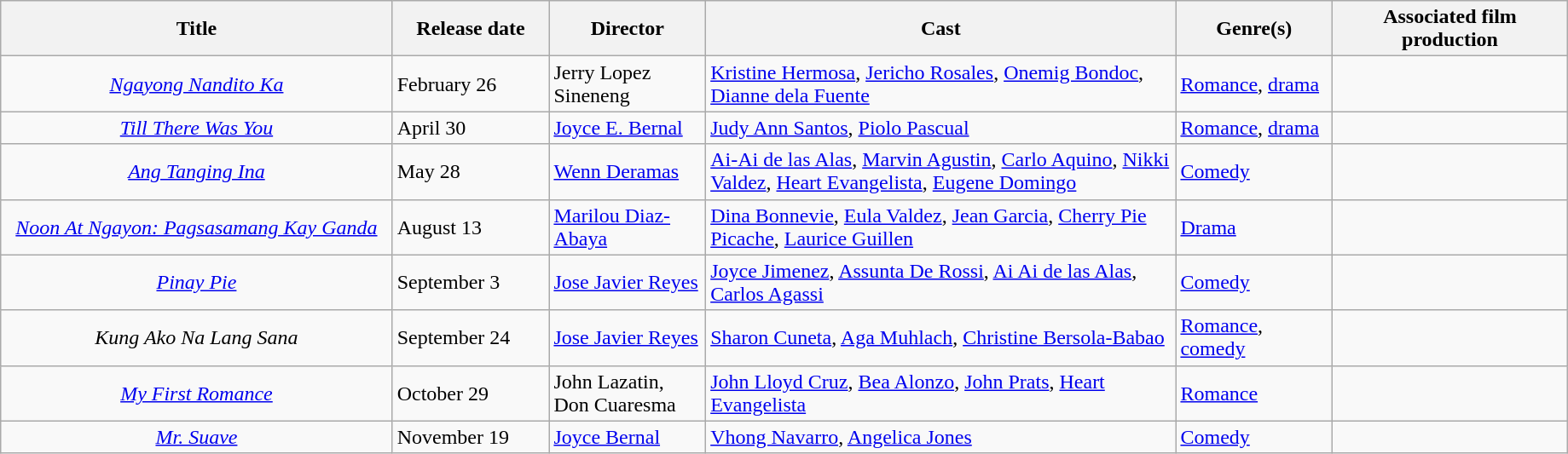<table class="wikitable" style="width:97%">
<tr>
<th style="width:25%;">Title</th>
<th style="width:10%;">Release date</th>
<th style="width:10%;">Director</th>
<th style="width:30%;">Cast</th>
<th style="width:10%;">Genre(s)</th>
<th style="width:15%;">Associated film production</th>
</tr>
<tr>
<td style="text-align:center;"><em><a href='#'>Ngayong Nandito Ka</a></em></td>
<td>February 26</td>
<td>Jerry Lopez Sineneng</td>
<td><a href='#'>Kristine Hermosa</a>, <a href='#'>Jericho Rosales</a>, <a href='#'>Onemig Bondoc</a>, <a href='#'>Dianne dela Fuente</a></td>
<td><a href='#'>Romance</a>, <a href='#'>drama</a></td>
<td></td>
</tr>
<tr>
<td style="text-align:center;"><em><a href='#'>Till There Was You</a></em></td>
<td>April 30</td>
<td><a href='#'>Joyce E. Bernal</a></td>
<td><a href='#'>Judy Ann Santos</a>, <a href='#'>Piolo Pascual</a></td>
<td><a href='#'>Romance</a>, <a href='#'>drama</a></td>
<td></td>
</tr>
<tr>
<td style="text-align:center;"><em><a href='#'>Ang Tanging Ina</a></em></td>
<td>May 28</td>
<td><a href='#'>Wenn Deramas</a></td>
<td><a href='#'>Ai-Ai de las Alas</a>, <a href='#'>Marvin Agustin</a>, <a href='#'>Carlo Aquino</a>, <a href='#'>Nikki Valdez</a>, <a href='#'>Heart Evangelista</a>, <a href='#'>Eugene Domingo</a></td>
<td><a href='#'>Comedy</a></td>
<td></td>
</tr>
<tr>
<td style="text-align:center;"><em><a href='#'>Noon At Ngayon: Pagsasamang Kay Ganda</a></em></td>
<td>August 13</td>
<td><a href='#'>Marilou Diaz-Abaya</a></td>
<td><a href='#'>Dina Bonnevie</a>, <a href='#'>Eula Valdez</a>, <a href='#'>Jean Garcia</a>, <a href='#'>Cherry Pie Picache</a>, <a href='#'>Laurice Guillen</a></td>
<td><a href='#'>Drama</a></td>
<td></td>
</tr>
<tr>
<td style="text-align:center;"><em><a href='#'>Pinay Pie</a></em></td>
<td>September 3</td>
<td><a href='#'>Jose Javier Reyes</a></td>
<td><a href='#'>Joyce Jimenez</a>, <a href='#'>Assunta De Rossi</a>, <a href='#'>Ai Ai de las Alas</a>, <a href='#'>Carlos Agassi</a></td>
<td><a href='#'>Comedy</a></td>
<td></td>
</tr>
<tr>
<td style="text-align:center;"><em>Kung Ako Na Lang Sana</em></td>
<td>September 24</td>
<td><a href='#'>Jose Javier Reyes</a></td>
<td><a href='#'>Sharon Cuneta</a>, <a href='#'>Aga Muhlach</a>, <a href='#'>Christine Bersola-Babao</a></td>
<td><a href='#'>Romance</a>, <a href='#'>comedy</a></td>
<td></td>
</tr>
<tr>
<td style="text-align:center;"><em><a href='#'>My First Romance</a></em></td>
<td>October 29</td>
<td>John Lazatin, Don Cuaresma</td>
<td><a href='#'>John Lloyd Cruz</a>, <a href='#'>Bea Alonzo</a>, <a href='#'>John Prats</a>, <a href='#'>Heart Evangelista</a></td>
<td><a href='#'>Romance</a></td>
<td></td>
</tr>
<tr>
<td style="text-align:center;"><em><a href='#'>Mr. Suave</a></em></td>
<td>November 19</td>
<td><a href='#'>Joyce Bernal</a></td>
<td><a href='#'>Vhong Navarro</a>, <a href='#'>Angelica Jones</a></td>
<td><a href='#'>Comedy</a></td>
<td></td>
</tr>
</table>
